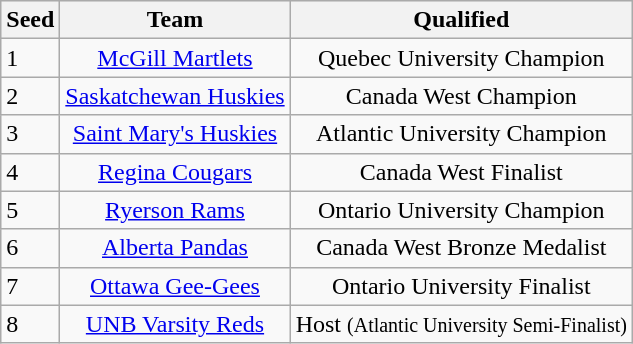<table class="wikitable sortable" style="text-align: center;">
<tr bgcolor="#efefef" align=center>
<th align=left>Seed</th>
<th align=left>Team</th>
<th align=left>Qualified</th>
</tr>
<tr align=center>
<td align=left>1</td>
<td><a href='#'>McGill Martlets</a></td>
<td>Quebec University Champion</td>
</tr>
<tr align=center>
<td align=left>2</td>
<td><a href='#'>Saskatchewan Huskies</a></td>
<td>Canada West Champion</td>
</tr>
<tr align=center>
<td align=left>3</td>
<td><a href='#'>Saint Mary's Huskies</a></td>
<td>Atlantic University Champion</td>
</tr>
<tr align=center>
<td align=left>4</td>
<td><a href='#'>Regina Cougars</a></td>
<td>Canada West Finalist</td>
</tr>
<tr align=center>
<td align=left>5</td>
<td><a href='#'>Ryerson Rams</a></td>
<td>Ontario University Champion</td>
</tr>
<tr align=center>
<td align=left>6</td>
<td><a href='#'>Alberta Pandas</a></td>
<td>Canada West Bronze Medalist</td>
</tr>
<tr align=center>
<td align=left>7</td>
<td><a href='#'>Ottawa Gee-Gees</a></td>
<td>Ontario University Finalist</td>
</tr>
<tr align=center>
<td align=left>8</td>
<td><a href='#'>UNB Varsity Reds</a></td>
<td>Host <small>(Atlantic University Semi-Finalist)</small></td>
</tr>
</table>
